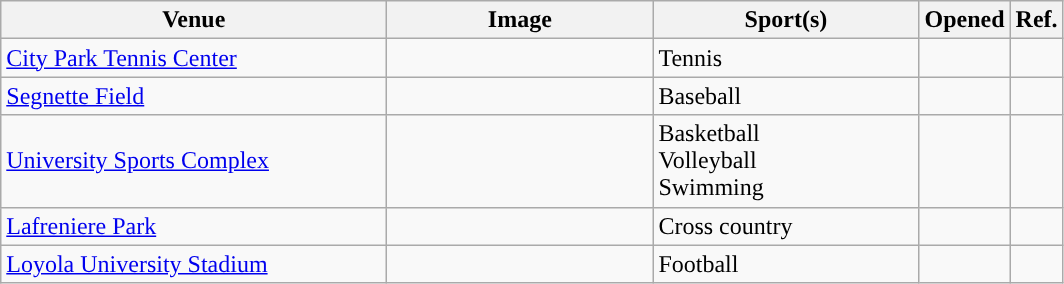<table class="wikitable" style=" ">
<tr>
<th width=250px>Venue</th>
<th width=170px>Image</th>
<th width=170px>Sport(s)</th>
<th width=0px>Opened</th>
<th width=0px>Ref.</th>
</tr>
<tr>
<td><a href='#'>City Park Tennis Center</a></td>
<td></td>
<td>Tennis</td>
<td></td>
<td></td>
</tr>
<tr>
<td><a href='#'>Segnette Field</a></td>
<td></td>
<td>Baseball</td>
<td></td>
<td></td>
</tr>
<tr>
<td><a href='#'>University Sports Complex</a></td>
<td></td>
<td>Basketball <br> Volleyball <br> Swimming</td>
<td></td>
<td></td>
</tr>
<tr>
<td><a href='#'>Lafreniere Park</a> </td>
<td></td>
<td>Cross country</td>
<td></td>
<td></td>
</tr>
<tr>
<td><a href='#'>Loyola University Stadium</a></td>
<td></td>
<td>Football </td>
<td></td>
<td></td>
</tr>
</table>
